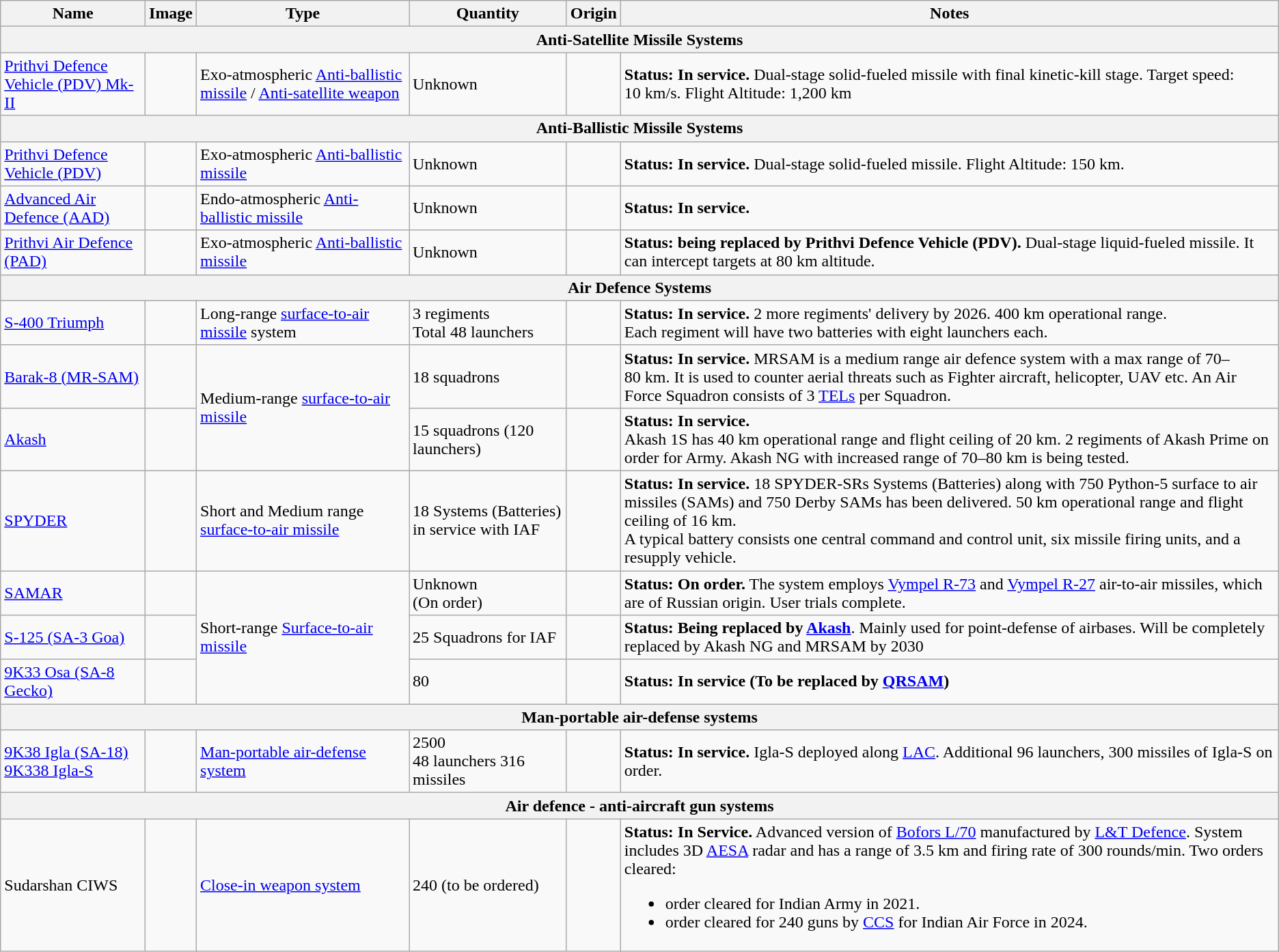<table class="wikitable sortable">
<tr>
<th>Name</th>
<th>Image</th>
<th>Type</th>
<th>Quantity</th>
<th>Origin</th>
<th>Notes</th>
</tr>
<tr>
<th colspan="6">Anti-Satellite Missile Systems</th>
</tr>
<tr>
<td><a href='#'>Prithvi Defence Vehicle (PDV) Mk-II</a></td>
<td></td>
<td>Exo-atmospheric <a href='#'>Anti-ballistic missile</a> / <a href='#'>Anti-satellite weapon</a></td>
<td>Unknown</td>
<td></td>
<td><strong>Status: In service.</strong> Dual-stage solid-fueled missile with final kinetic-kill stage. Target speed: 10 km/s. Flight Altitude: 1,200 km</td>
</tr>
<tr>
<th colspan="6">Anti-Ballistic Missile Systems</th>
</tr>
<tr>
<td><a href='#'>Prithvi Defence Vehicle (PDV)</a></td>
<td></td>
<td>Exo-atmospheric <a href='#'>Anti-ballistic missile</a></td>
<td>Unknown</td>
<td></td>
<td><strong>Status: In service.</strong> Dual-stage solid-fueled missile. Flight Altitude: 150 km.</td>
</tr>
<tr>
<td><a href='#'>Advanced Air Defence (AAD)</a></td>
<td></td>
<td>Endo-atmospheric <a href='#'>Anti-ballistic missile</a></td>
<td>Unknown</td>
<td></td>
<td><strong>Status: In service.</strong></td>
</tr>
<tr>
<td><a href='#'>Prithvi Air Defence (PAD)</a></td>
<td></td>
<td>Exo-atmospheric <a href='#'>Anti-ballistic missile</a></td>
<td>Unknown</td>
<td></td>
<td><strong>Status: being replaced by Prithvi Defence Vehicle (PDV).</strong> Dual-stage liquid-fueled missile. It can intercept targets at 80 km altitude.</td>
</tr>
<tr>
<th colspan="6">Air Defence Systems</th>
</tr>
<tr>
<td><a href='#'>S-400 Triumph</a></td>
<td></td>
<td>Long-range <a href='#'>surface-to-air missile</a> system</td>
<td>3 regiments<br>Total 48 launchers</td>
<td></td>
<td><strong>Status: In service.</strong> 2 more regiments' delivery by  2026. 400 km operational range.<br>Each regiment will have two batteries with eight launchers each.</td>
</tr>
<tr>
<td><a href='#'>Barak-8 (MR-SAM)</a></td>
<td></td>
<td rowspan="2">Medium-range <a href='#'>surface-to-air missile</a></td>
<td>18 squadrons</td>
<td><br></td>
<td><strong>Status: In service.</strong> MRSAM is a medium range air defence system with a max range of 70–80 km. It is used to counter aerial threats such as Fighter aircraft, helicopter, UAV etc. An Air Force Squadron consists of 3 <a href='#'>TELs</a> per Squadron.</td>
</tr>
<tr>
<td><a href='#'>Akash</a></td>
<td></td>
<td>15 squadrons (120 launchers)</td>
<td></td>
<td><strong>Status: In service.</strong><br>Akash 1S has 40 km operational range and flight ceiling of 20 km. 2 regiments of Akash Prime on order for Army. Akash NG with increased range of 70–80 km is being tested.</td>
</tr>
<tr>
<td><a href='#'>SPYDER</a></td>
<td></td>
<td>Short and Medium range <a href='#'>surface-to-air missile</a></td>
<td>18 Systems (Batteries) in service with IAF</td>
<td></td>
<td><strong>Status: In service.</strong> 18 SPYDER-SRs Systems (Batteries) along with 750 Python-5 surface to air missiles (SAMs) and 750 Derby SAMs has been delivered. 50 km operational range and flight ceiling of 16 km.<br>A typical battery consists one central command and control unit, six missile firing units, and a resupply vehicle.</td>
</tr>
<tr>
<td><a href='#'>SAMAR</a></td>
<td></td>
<td rowspan="3">Short-range <a href='#'>Surface-to-air missile</a></td>
<td>Unknown<br>(On order)</td>
<td></td>
<td><strong>Status: On order.</strong> The system employs <a href='#'>Vympel R-73</a> and <a href='#'>Vympel R-27</a> air-to-air missiles, which are of Russian origin. User trials complete.</td>
</tr>
<tr>
<td><a href='#'>S-125 (SA-3 Goa)</a></td>
<td></td>
<td>25 Squadrons for IAF</td>
<td></td>
<td><strong>Status: Being replaced by <a href='#'>Akash</a></strong>. Mainly used for point-defense of airbases. Will be completely replaced by Akash NG and MRSAM by 2030</td>
</tr>
<tr>
<td><a href='#'>9K33 Osa (SA-8 Gecko)</a></td>
<td></td>
<td>80</td>
<td></td>
<td><strong>Status: In service (To be replaced by <a href='#'>QRSAM</a>)</strong></td>
</tr>
<tr>
<th colspan="6">Man-portable air-defense systems</th>
</tr>
<tr>
<td><a href='#'>9K38 Igla (SA-18)</a><br><a href='#'>9K338 Igla-S</a></td>
<td></td>
<td><a href='#'>Man-portable air-defense system</a></td>
<td>2500<br>48 launchers
316 missiles</td>
<td></td>
<td><strong>Status: In service.</strong> Igla-S deployed along <a href='#'>LAC</a>. Additional 96 launchers, 300 missiles of Igla-S on order.</td>
</tr>
<tr>
<th colspan="6">Air defence - anti-aircraft gun systems</th>
</tr>
<tr>
<td>Sudarshan CIWS</td>
<td></td>
<td><a href='#'>Close-in weapon system</a></td>
<td>240 (to be ordered)</td>
<td></td>
<td><strong>Status: In Service.</strong> Advanced version of <a href='#'>Bofors L/70</a> manufactured by <a href='#'>L&T Defence</a>. System includes 3D <a href='#'>AESA</a> radar and has a range of 3.5 km and firing rate of 300 rounds/min. Two orders cleared:<br><ul><li> order cleared for Indian Army in 2021.</li><li> order cleared for 240 guns by <a href='#'>CCS</a> for Indian Air Force in 2024.</li></ul></td>
</tr>
</table>
